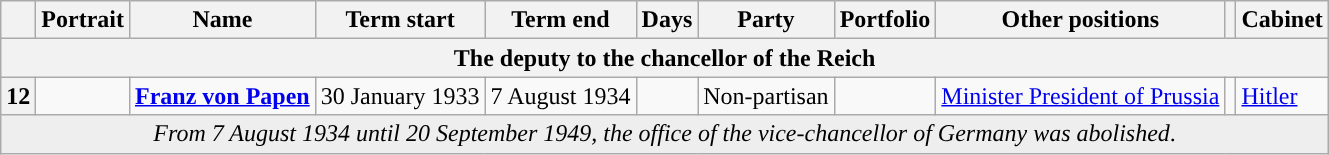<table class="wikitable sortable">
<tr>
<th class="unsortable"></th>
<th class="unsortable">Portrait</th>
<th>Name</th>
<th data-sort-type="date">Term start</th>
<th data-sort-type="date">Term end</th>
<th>Days</th>
<th>Party</th>
<th>Portfolio</th>
<th>Other positions</th>
<th class="unsortable"></th>
<th>Cabinet</th>
</tr>
<tr>
<th colspan="15">The deputy to the chancellor of the Reich</th>
</tr>
<tr>
<th style="background:">12</th>
<td></td>
<td><strong><a href='#'>Franz von Papen</a></strong><br></td>
<td>30 January 1933</td>
<td>7 August 1934</td>
<td></td>
<td>Non-partisan</td>
<td></td>
<td><a href='#'>Minister President of Prussia</a><br></td>
<td style="background:"></td>
<td><a href='#'>Hitler</a></td>
</tr>
<tr>
<td style="text-align:center;" bgcolor=#EEEEEE colspan=15><em>From 7 August 1934 until 20 September 1949, the office of the vice-chancellor of Germany was abolished</em>.</td>
</tr>
</table>
